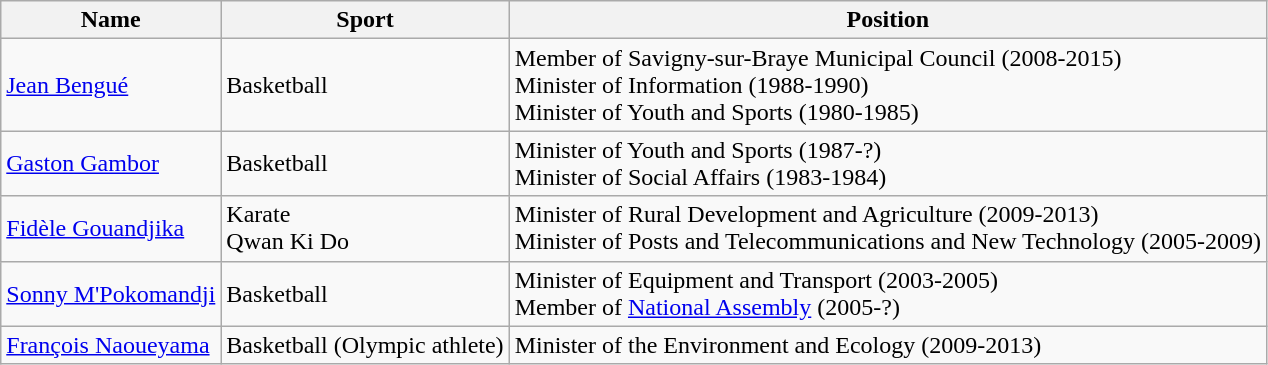<table class="wikitable">
<tr>
<th>Name</th>
<th>Sport</th>
<th>Position</th>
</tr>
<tr>
<td data-sort-value="Bengué,Jean"><a href='#'>Jean Bengué</a></td>
<td>Basketball</td>
<td>Member of Savigny-sur-Braye Municipal Council (2008-2015)<br>Minister of Information (1988-1990)<br>Minister of Youth and Sports (1980-1985)</td>
</tr>
<tr>
<td data-sort-value="Gambor,Gaston"><a href='#'>Gaston Gambor</a></td>
<td>Basketball</td>
<td>Minister of Youth and Sports (1987-?)<br>Minister of Social Affairs (1983-1984)</td>
</tr>
<tr>
<td data-sort-value="Gouandjika,Fidèle"><a href='#'>Fidèle Gouandjika</a></td>
<td>Karate <br> Qwan Ki Do</td>
<td>Minister of Rural Development and Agriculture (2009-2013)<br>Minister of Posts and Telecommunications and New Technology (2005-2009)</td>
</tr>
<tr>
<td data-sort-value="M'Pokomandji,Sonny"><a href='#'>Sonny M'Pokomandji</a></td>
<td>Basketball</td>
<td>Minister of Equipment and Transport (2003-2005)<br>Member of <a href='#'>National Assembly</a> (2005-?)</td>
</tr>
<tr>
<td data-sort-value="Naoueyama, François "><a href='#'>François Naoueyama</a></td>
<td>Basketball (Olympic athlete)</td>
<td>Minister of the Environment and Ecology (2009-2013)</td>
</tr>
</table>
